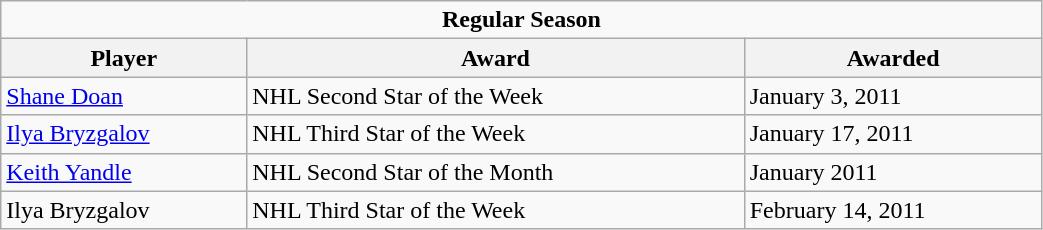<table class="wikitable" width="55%">
<tr>
<td colspan="10" align="center"><strong>Regular Season</strong></td>
</tr>
<tr>
<th>Player</th>
<th>Award</th>
<th>Awarded</th>
</tr>
<tr>
<td><a href='#'>Shane Doan</a></td>
<td>NHL Second Star of the Week</td>
<td>January 3, 2011</td>
</tr>
<tr>
<td><a href='#'>Ilya Bryzgalov</a></td>
<td>NHL Third Star of the Week</td>
<td>January 17, 2011</td>
</tr>
<tr>
<td><a href='#'>Keith Yandle</a></td>
<td>NHL Second Star of the Month</td>
<td>January 2011</td>
</tr>
<tr>
<td>Ilya Bryzgalov</td>
<td>NHL Third Star of the Week</td>
<td>February 14, 2011</td>
</tr>
</table>
